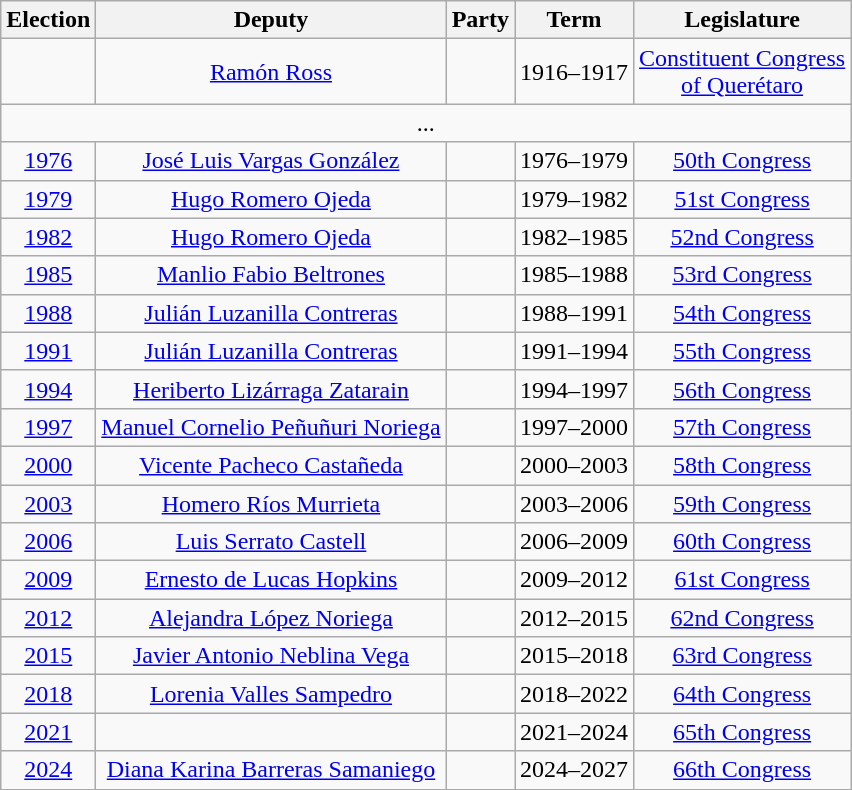<table class="wikitable sortable" style="text-align: center">
<tr>
<th>Election</th>
<th class="unsortable">Deputy</th>
<th class="unsortable">Party</th>
<th class="unsortable">Term</th>
<th class="unsortable">Legislature</th>
</tr>
<tr>
<td></td>
<td><a href='#'>Ramón Ross</a></td>
<td></td>
<td>1916–1917</td>
<td><a href='#'>Constituent Congress<br>of Querétaro</a></td>
</tr>
<tr>
<td colspan=5>...</td>
</tr>
<tr>
<td><a href='#'>1976</a></td>
<td><a href='#'>José Luis Vargas González</a></td>
<td></td>
<td>1976–1979</td>
<td><a href='#'>50th Congress</a></td>
</tr>
<tr>
<td><a href='#'>1979</a></td>
<td><a href='#'>Hugo Romero Ojeda</a></td>
<td></td>
<td>1979–1982</td>
<td><a href='#'>51st Congress</a></td>
</tr>
<tr>
<td><a href='#'>1982</a></td>
<td><a href='#'>Hugo Romero Ojeda</a></td>
<td></td>
<td>1982–1985</td>
<td><a href='#'>52nd Congress</a></td>
</tr>
<tr>
<td><a href='#'>1985</a></td>
<td><a href='#'>Manlio Fabio Beltrones</a></td>
<td></td>
<td>1985–1988</td>
<td><a href='#'>53rd Congress</a></td>
</tr>
<tr>
<td><a href='#'>1988</a></td>
<td><a href='#'>Julián Luzanilla Contreras</a></td>
<td></td>
<td>1988–1991</td>
<td><a href='#'>54th Congress</a></td>
</tr>
<tr>
<td><a href='#'>1991</a></td>
<td><a href='#'>Julián Luzanilla Contreras</a></td>
<td></td>
<td>1991–1994</td>
<td><a href='#'>55th Congress</a></td>
</tr>
<tr>
<td><a href='#'>1994</a></td>
<td><a href='#'>Heriberto Lizárraga Zatarain</a></td>
<td></td>
<td>1994–1997</td>
<td><a href='#'>56th Congress</a></td>
</tr>
<tr>
<td><a href='#'>1997</a></td>
<td><a href='#'>Manuel Cornelio Peñuñuri Noriega</a></td>
<td></td>
<td>1997–2000</td>
<td><a href='#'>57th Congress</a></td>
</tr>
<tr>
<td><a href='#'>2000</a></td>
<td><a href='#'>Vicente Pacheco Castañeda</a></td>
<td></td>
<td>2000–2003</td>
<td><a href='#'>58th Congress</a></td>
</tr>
<tr>
<td><a href='#'>2003</a></td>
<td><a href='#'>Homero Ríos Murrieta</a></td>
<td></td>
<td>2003–2006</td>
<td><a href='#'>59th Congress</a></td>
</tr>
<tr>
<td><a href='#'>2006</a></td>
<td><a href='#'>Luis Serrato Castell</a></td>
<td></td>
<td>2006–2009</td>
<td><a href='#'>60th Congress</a></td>
</tr>
<tr>
<td><a href='#'>2009</a></td>
<td><a href='#'>Ernesto de Lucas Hopkins</a></td>
<td></td>
<td>2009–2012</td>
<td><a href='#'>61st Congress</a></td>
</tr>
<tr>
<td><a href='#'>2012</a></td>
<td><a href='#'>Alejandra López Noriega</a></td>
<td></td>
<td>2012–2015</td>
<td><a href='#'>62nd Congress</a></td>
</tr>
<tr>
<td><a href='#'>2015</a></td>
<td><a href='#'>Javier Antonio Neblina Vega</a></td>
<td></td>
<td>2015–2018</td>
<td><a href='#'>63rd Congress</a></td>
</tr>
<tr>
<td><a href='#'>2018</a></td>
<td><a href='#'>Lorenia Valles Sampedro</a></td>
<td></td>
<td>2018–2022</td>
<td><a href='#'>64th Congress</a></td>
</tr>
<tr>
<td><a href='#'>2021</a></td>
<td></td>
<td></td>
<td>2021–2024</td>
<td><a href='#'>65th Congress</a></td>
</tr>
<tr>
<td><a href='#'>2024</a></td>
<td><a href='#'>Diana Karina Barreras Samaniego</a></td>
<td></td>
<td>2024–2027</td>
<td><a href='#'>66th Congress</a></td>
</tr>
</table>
